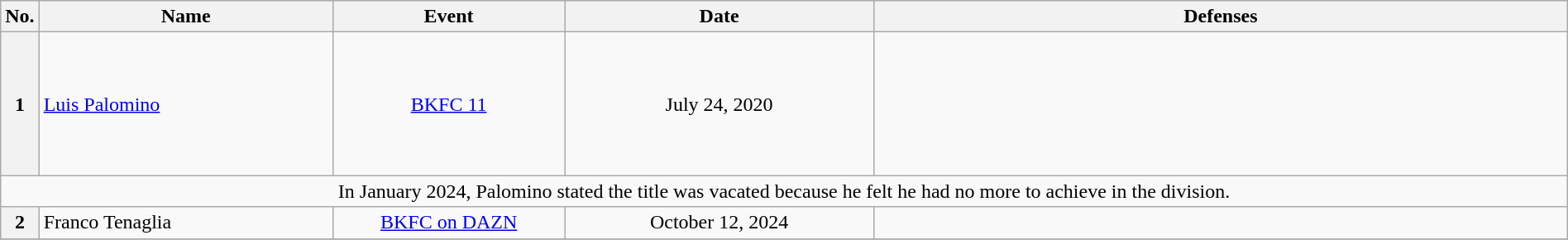<table class="wikitable" width=100%>
<tr>
<th width=1%>No.</th>
<th width=19%>Name</th>
<th width=15%>Event</th>
<th width=20%>Date</th>
<th width=45%>Defenses</th>
</tr>
<tr>
<th>1</th>
<td align=left> <a href='#'>Luis Palomino</a> <br></td>
<td align=center><a href='#'>BKFC 11</a><br></td>
<td align=center>July 24, 2020</td>
<td><br><br>
<br>
<br>
<br>
<br>
</td>
</tr>
<tr>
<td colspan=5 align=center>In January 2024, Palomino stated the title was vacated because he felt he had no more to achieve in the division.</td>
</tr>
<tr>
<th>2</th>
<td align=left> Franco Tenaglia<br></td>
<td align=center><a href='#'>BKFC on DAZN</a><br></td>
<td align=center>October 12, 2024</td>
<td></td>
</tr>
<tr>
</tr>
</table>
